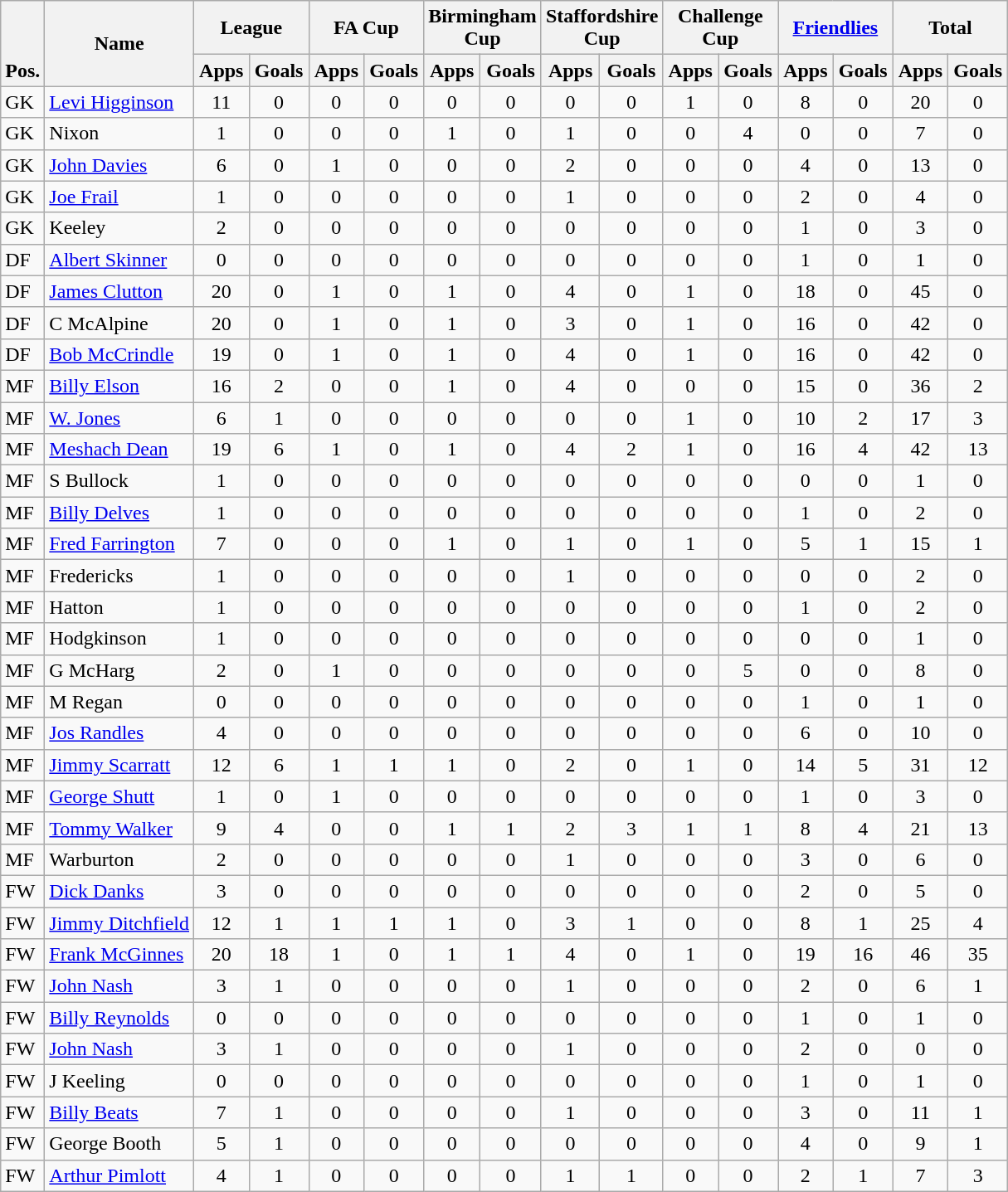<table class="wikitable" style="text-align:center">
<tr>
<th rowspan="2" valign="bottom">Pos.</th>
<th rowspan="2">Name</th>
<th colspan="2" width="85">League</th>
<th colspan="2" width="85">FA Cup</th>
<th colspan="2" width="85">Birmingham Cup</th>
<th colspan="2" width="85">Staffordshire Cup</th>
<th colspan="2" width="85">Challenge Cup</th>
<th colspan="2" width="85"><a href='#'>Friendlies</a></th>
<th colspan="2" width="85">Total</th>
</tr>
<tr>
<th>Apps</th>
<th>Goals</th>
<th>Apps</th>
<th>Goals</th>
<th>Apps</th>
<th>Goals</th>
<th>Apps</th>
<th>Goals</th>
<th>Apps</th>
<th>Goals</th>
<th>Apps</th>
<th>Goals</th>
<th>Apps</th>
<th>Goals</th>
</tr>
<tr>
<td align="left">GK</td>
<td align="left"><a href='#'>Levi Higginson</a></td>
<td>11</td>
<td>0</td>
<td>0</td>
<td>0</td>
<td>0</td>
<td>0</td>
<td>0</td>
<td>0</td>
<td>1</td>
<td>0</td>
<td>8</td>
<td>0</td>
<td>20</td>
<td>0</td>
</tr>
<tr>
<td align="left">GK</td>
<td align="left">Nixon</td>
<td>1</td>
<td>0</td>
<td>0</td>
<td>0</td>
<td>1</td>
<td>0</td>
<td>1</td>
<td>0</td>
<td>0</td>
<td>4</td>
<td>0</td>
<td>0</td>
<td>7</td>
<td>0</td>
</tr>
<tr>
<td align="left">GK</td>
<td align="left"><a href='#'>John Davies</a></td>
<td>6</td>
<td>0</td>
<td>1</td>
<td>0</td>
<td>0</td>
<td>0</td>
<td>2</td>
<td>0</td>
<td>0</td>
<td>0</td>
<td>4</td>
<td>0</td>
<td>13</td>
<td>0</td>
</tr>
<tr>
<td align="left">GK</td>
<td align="left"> <a href='#'>Joe Frail</a></td>
<td>1</td>
<td>0</td>
<td>0</td>
<td>0</td>
<td>0</td>
<td>0</td>
<td>1</td>
<td>0</td>
<td>0</td>
<td>0</td>
<td>2</td>
<td>0</td>
<td>4</td>
<td>0</td>
</tr>
<tr>
<td align="left">GK</td>
<td align="left">Keeley</td>
<td>2</td>
<td>0</td>
<td>0</td>
<td>0</td>
<td>0</td>
<td>0</td>
<td>0</td>
<td>0</td>
<td>0</td>
<td>0</td>
<td>1</td>
<td>0</td>
<td>3</td>
<td>0</td>
</tr>
<tr>
<td align="left">DF</td>
<td align="left"> <a href='#'>Albert Skinner</a></td>
<td>0</td>
<td>0</td>
<td>0</td>
<td>0</td>
<td>0</td>
<td>0</td>
<td>0</td>
<td>0</td>
<td>0</td>
<td>0</td>
<td>1</td>
<td>0</td>
<td>1</td>
<td>0</td>
</tr>
<tr>
<td align="left">DF</td>
<td align="left"> <a href='#'>James Clutton</a></td>
<td>20</td>
<td>0</td>
<td>1</td>
<td>0</td>
<td>1</td>
<td>0</td>
<td>4</td>
<td>0</td>
<td>1</td>
<td>0</td>
<td>18</td>
<td>0</td>
<td>45</td>
<td>0</td>
</tr>
<tr>
<td align="left">DF</td>
<td align="left">C McAlpine</td>
<td>20</td>
<td>0</td>
<td>1</td>
<td>0</td>
<td>1</td>
<td>0</td>
<td>3</td>
<td>0</td>
<td>1</td>
<td>0</td>
<td>16</td>
<td>0</td>
<td>42</td>
<td>0</td>
</tr>
<tr>
<td align="left">DF</td>
<td align="left"> <a href='#'>Bob McCrindle</a></td>
<td>19</td>
<td>0</td>
<td>1</td>
<td>0</td>
<td>1</td>
<td>0</td>
<td>4</td>
<td>0</td>
<td>1</td>
<td>0</td>
<td>16</td>
<td>0</td>
<td>42</td>
<td>0</td>
</tr>
<tr>
<td align="left">MF</td>
<td align="left"> <a href='#'>Billy Elson</a></td>
<td>16</td>
<td>2</td>
<td>0</td>
<td>0</td>
<td>1</td>
<td>0</td>
<td>4</td>
<td>0</td>
<td>0</td>
<td>0</td>
<td>15</td>
<td>0</td>
<td>36</td>
<td>2</td>
</tr>
<tr>
<td align="left">MF</td>
<td align="left"><a href='#'>W. Jones</a></td>
<td>6</td>
<td>1</td>
<td>0</td>
<td>0</td>
<td>0</td>
<td>0</td>
<td>0</td>
<td>0</td>
<td>1</td>
<td>0</td>
<td>10</td>
<td>2</td>
<td>17</td>
<td>3</td>
</tr>
<tr>
<td align="left">MF</td>
<td align="left"> <a href='#'>Meshach Dean</a></td>
<td>19</td>
<td>6</td>
<td>1</td>
<td>0</td>
<td>1</td>
<td>0</td>
<td>4</td>
<td>2</td>
<td>1</td>
<td>0</td>
<td>16</td>
<td>4</td>
<td>42</td>
<td>13</td>
</tr>
<tr>
<td align="left">MF</td>
<td align="left">S Bullock</td>
<td>1</td>
<td>0</td>
<td>0</td>
<td>0</td>
<td>0</td>
<td>0</td>
<td>0</td>
<td>0</td>
<td>0</td>
<td>0</td>
<td>0</td>
<td>0</td>
<td>1</td>
<td>0</td>
</tr>
<tr>
<td align="left">MF</td>
<td align="left"> <a href='#'>Billy Delves</a></td>
<td>1</td>
<td>0</td>
<td>0</td>
<td>0</td>
<td>0</td>
<td>0</td>
<td>0</td>
<td>0</td>
<td>0</td>
<td>0</td>
<td>1</td>
<td>0</td>
<td>2</td>
<td>0</td>
</tr>
<tr>
<td align="left">MF</td>
<td align="left"> <a href='#'>Fred Farrington</a></td>
<td>7</td>
<td>0</td>
<td>0</td>
<td>0</td>
<td>1</td>
<td>0</td>
<td>1</td>
<td>0</td>
<td>1</td>
<td>0</td>
<td>5</td>
<td>1</td>
<td>15</td>
<td>1</td>
</tr>
<tr>
<td align="left">MF</td>
<td align="left">Fredericks</td>
<td>1</td>
<td>0</td>
<td>0</td>
<td>0</td>
<td>0</td>
<td>0</td>
<td>1</td>
<td>0</td>
<td>0</td>
<td>0</td>
<td>0</td>
<td>0</td>
<td>2</td>
<td>0</td>
</tr>
<tr>
<td align="left">MF</td>
<td align="left">Hatton</td>
<td>1</td>
<td>0</td>
<td>0</td>
<td>0</td>
<td>0</td>
<td>0</td>
<td>0</td>
<td>0</td>
<td>0</td>
<td>0</td>
<td>1</td>
<td>0</td>
<td>2</td>
<td>0</td>
</tr>
<tr>
<td align="left">MF</td>
<td align="left">Hodgkinson</td>
<td>1</td>
<td>0</td>
<td>0</td>
<td>0</td>
<td>0</td>
<td>0</td>
<td>0</td>
<td>0</td>
<td>0</td>
<td>0</td>
<td>0</td>
<td>0</td>
<td>1</td>
<td>0</td>
</tr>
<tr>
<td align="left">MF</td>
<td align="left">G McHarg</td>
<td>2</td>
<td>0</td>
<td>1</td>
<td>0</td>
<td>0</td>
<td>0</td>
<td>0</td>
<td>0</td>
<td>0</td>
<td>5</td>
<td>0</td>
<td>0</td>
<td>8</td>
<td>0</td>
</tr>
<tr>
<td align="left">MF</td>
<td align="left">M Regan</td>
<td>0</td>
<td>0</td>
<td>0</td>
<td>0</td>
<td>0</td>
<td>0</td>
<td>0</td>
<td>0</td>
<td>0</td>
<td>0</td>
<td>1</td>
<td>0</td>
<td>1</td>
<td>0</td>
</tr>
<tr>
<td align="left">MF</td>
<td align="left"> <a href='#'>Jos Randles</a></td>
<td>4</td>
<td>0</td>
<td>0</td>
<td>0</td>
<td>0</td>
<td>0</td>
<td>0</td>
<td>0</td>
<td>0</td>
<td>0</td>
<td>6</td>
<td>0</td>
<td>10</td>
<td>0</td>
</tr>
<tr>
<td align="left">MF</td>
<td align="left"> <a href='#'>Jimmy Scarratt</a></td>
<td>12</td>
<td>6</td>
<td>1</td>
<td>1</td>
<td>1</td>
<td>0</td>
<td>2</td>
<td>0</td>
<td>1</td>
<td>0</td>
<td>14</td>
<td>5</td>
<td>31</td>
<td>12</td>
</tr>
<tr>
<td align="left">MF</td>
<td align="left"> <a href='#'>George Shutt</a></td>
<td>1</td>
<td>0</td>
<td>1</td>
<td>0</td>
<td>0</td>
<td>0</td>
<td>0</td>
<td>0</td>
<td>0</td>
<td>0</td>
<td>1</td>
<td>0</td>
<td>3</td>
<td>0</td>
</tr>
<tr>
<td align="left">MF</td>
<td align="left"><a href='#'>Tommy Walker</a></td>
<td>9</td>
<td>4</td>
<td>0</td>
<td>0</td>
<td>1</td>
<td>1</td>
<td>2</td>
<td>3</td>
<td>1</td>
<td>1</td>
<td>8</td>
<td>4</td>
<td>21</td>
<td>13</td>
</tr>
<tr>
<td align="left">MF</td>
<td align="left">Warburton</td>
<td>2</td>
<td>0</td>
<td>0</td>
<td>0</td>
<td>0</td>
<td>0</td>
<td>1</td>
<td>0</td>
<td>0</td>
<td>0</td>
<td>3</td>
<td>0</td>
<td>6</td>
<td>0</td>
</tr>
<tr>
<td align="left">FW</td>
<td align="left"> <a href='#'>Dick Danks</a></td>
<td>3</td>
<td>0</td>
<td>0</td>
<td>0</td>
<td>0</td>
<td>0</td>
<td>0</td>
<td>0</td>
<td>0</td>
<td>0</td>
<td>2</td>
<td>0</td>
<td>5</td>
<td>0</td>
</tr>
<tr>
<td align="left">FW</td>
<td align="left"> <a href='#'>Jimmy Ditchfield</a></td>
<td>12</td>
<td>1</td>
<td>1</td>
<td>1</td>
<td>1</td>
<td>0</td>
<td>3</td>
<td>1</td>
<td>0</td>
<td>0</td>
<td>8</td>
<td>1</td>
<td>25</td>
<td>4</td>
</tr>
<tr>
<td align="left">FW</td>
<td align="left"> <a href='#'>Frank McGinnes</a></td>
<td>20</td>
<td>18</td>
<td>1</td>
<td>0</td>
<td>1</td>
<td>1</td>
<td>4</td>
<td>0</td>
<td>1</td>
<td>0</td>
<td>19</td>
<td>16</td>
<td>46</td>
<td>35</td>
</tr>
<tr>
<td align="left">FW</td>
<td align="left"> <a href='#'>John Nash</a></td>
<td>3</td>
<td>1</td>
<td>0</td>
<td>0</td>
<td>0</td>
<td>0</td>
<td>1</td>
<td>0</td>
<td>0</td>
<td>0</td>
<td>2</td>
<td>0</td>
<td>6</td>
<td>1</td>
</tr>
<tr>
<td align="left">FW</td>
<td align="left"> <a href='#'>Billy Reynolds</a></td>
<td>0</td>
<td>0</td>
<td>0</td>
<td>0</td>
<td>0</td>
<td>0</td>
<td>0</td>
<td>0</td>
<td>0</td>
<td>0</td>
<td>1</td>
<td>0</td>
<td>1</td>
<td>0</td>
</tr>
<tr>
<td align="left">FW</td>
<td align="left"> <a href='#'>John Nash</a></td>
<td>3</td>
<td>1</td>
<td>0</td>
<td>0</td>
<td>0</td>
<td>0</td>
<td>1</td>
<td>0</td>
<td>0</td>
<td>0</td>
<td>2</td>
<td>0</td>
<td>0</td>
<td>0</td>
</tr>
<tr>
<td align="left">FW</td>
<td align="left">J Keeling</td>
<td>0</td>
<td>0</td>
<td>0</td>
<td>0</td>
<td>0</td>
<td>0</td>
<td>0</td>
<td>0</td>
<td>0</td>
<td>0</td>
<td>1</td>
<td>0</td>
<td>1</td>
<td>0</td>
</tr>
<tr>
<td align="left">FW</td>
<td align="left"> <a href='#'>Billy Beats</a></td>
<td>7</td>
<td>1</td>
<td>0</td>
<td>0</td>
<td>0</td>
<td>0</td>
<td>1</td>
<td>0</td>
<td>0</td>
<td>0</td>
<td>3</td>
<td>0</td>
<td>11</td>
<td>1</td>
</tr>
<tr>
<td align="left">FW</td>
<td align="left">George Booth</td>
<td>5</td>
<td>1</td>
<td>0</td>
<td>0</td>
<td>0</td>
<td>0</td>
<td>0</td>
<td>0</td>
<td>0</td>
<td>0</td>
<td>4</td>
<td>0</td>
<td>9</td>
<td>1</td>
</tr>
<tr>
<td align="left">FW</td>
<td align="left"> <a href='#'>Arthur Pimlott</a></td>
<td>4</td>
<td>1</td>
<td>0</td>
<td>0</td>
<td>0</td>
<td>0</td>
<td>1</td>
<td>1</td>
<td>0</td>
<td>0</td>
<td>2</td>
<td>1</td>
<td>7</td>
<td>3</td>
</tr>
</table>
